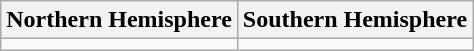<table class="wikitable">
<tr>
<th>Northern Hemisphere</th>
<th>Southern Hemisphere</th>
</tr>
<tr>
<td></td>
<td></td>
</tr>
</table>
